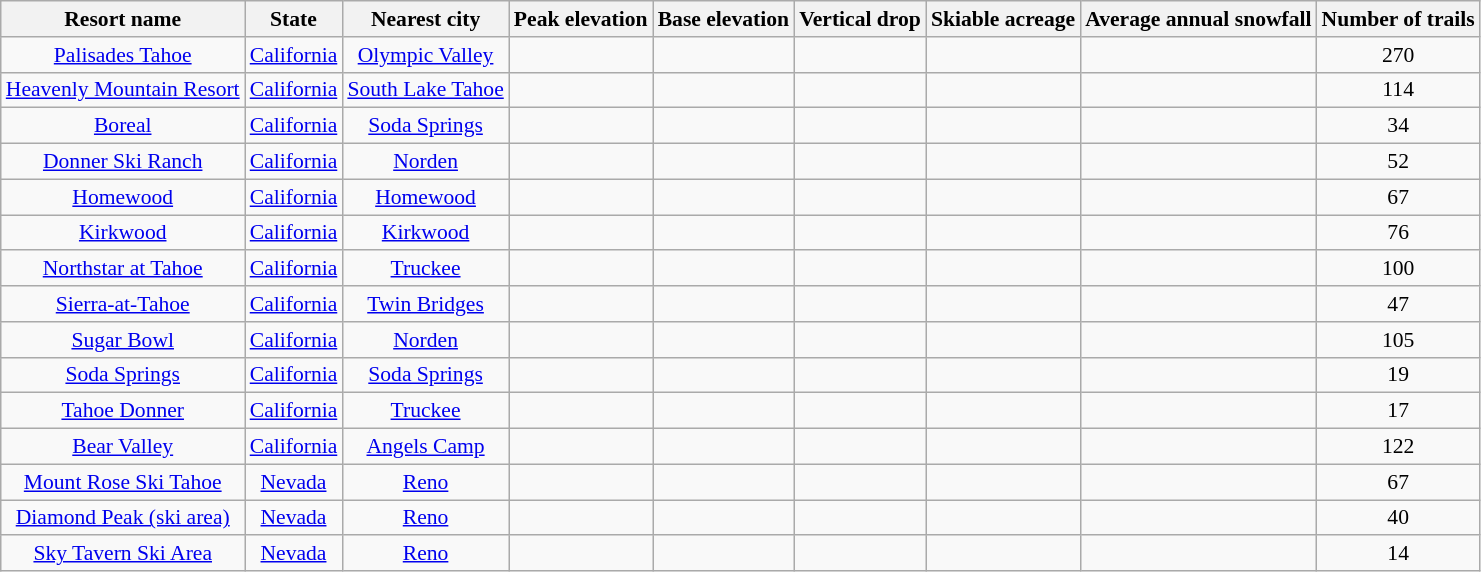<table class="wikitable sortable" style="font-size: 90%; text-align: center; width: auto;">
<tr>
<th>Resort name</th>
<th>State</th>
<th>Nearest city</th>
<th data-sort-type="number">Peak elevation</th>
<th data-sort-type="number">Base elevation</th>
<th data-sort-type="number">Vertical drop</th>
<th data-sort-type="number">Skiable acreage</th>
<th data-sort-type="number">Average annual snowfall</th>
<th data-sort-type="number"><strong>Number of trails</strong></th>
</tr>
<tr>
<td><a href='#'>Palisades Tahoe</a></td>
<td><a href='#'>California</a></td>
<td><a href='#'>Olympic Valley</a></td>
<td></td>
<td></td>
<td></td>
<td></td>
<td></td>
<td>270</td>
</tr>
<tr>
<td><a href='#'>Heavenly Mountain Resort</a></td>
<td><a href='#'>California</a></td>
<td><a href='#'>South Lake Tahoe</a></td>
<td></td>
<td></td>
<td></td>
<td></td>
<td></td>
<td>114</td>
</tr>
<tr>
<td><a href='#'>Boreal</a></td>
<td><a href='#'>California</a></td>
<td><a href='#'>Soda Springs</a></td>
<td></td>
<td></td>
<td></td>
<td></td>
<td></td>
<td>34</td>
</tr>
<tr>
<td><a href='#'>Donner Ski Ranch</a></td>
<td><a href='#'>California</a></td>
<td><a href='#'>Norden</a></td>
<td></td>
<td></td>
<td></td>
<td></td>
<td></td>
<td>52</td>
</tr>
<tr>
<td><a href='#'>Homewood</a></td>
<td><a href='#'>California</a></td>
<td><a href='#'>Homewood</a></td>
<td></td>
<td></td>
<td></td>
<td></td>
<td></td>
<td>67</td>
</tr>
<tr>
<td><a href='#'>Kirkwood</a></td>
<td><a href='#'>California</a></td>
<td><a href='#'>Kirkwood</a></td>
<td></td>
<td></td>
<td></td>
<td></td>
<td></td>
<td>76</td>
</tr>
<tr>
<td><a href='#'>Northstar at Tahoe</a></td>
<td><a href='#'>California</a></td>
<td><a href='#'>Truckee</a></td>
<td></td>
<td></td>
<td></td>
<td></td>
<td></td>
<td>100</td>
</tr>
<tr>
<td><a href='#'>Sierra-at-Tahoe</a></td>
<td><a href='#'>California</a></td>
<td><a href='#'>Twin Bridges</a></td>
<td></td>
<td></td>
<td></td>
<td></td>
<td></td>
<td>47</td>
</tr>
<tr>
<td><a href='#'>Sugar Bowl</a></td>
<td><a href='#'>California</a></td>
<td><a href='#'>Norden</a></td>
<td></td>
<td></td>
<td></td>
<td></td>
<td></td>
<td>105</td>
</tr>
<tr>
<td><a href='#'>Soda Springs</a></td>
<td><a href='#'>California</a></td>
<td><a href='#'>Soda Springs</a></td>
<td></td>
<td></td>
<td></td>
<td></td>
<td></td>
<td>19</td>
</tr>
<tr>
<td><a href='#'>Tahoe Donner</a></td>
<td><a href='#'>California</a></td>
<td><a href='#'>Truckee</a></td>
<td></td>
<td></td>
<td></td>
<td></td>
<td></td>
<td>17</td>
</tr>
<tr>
<td><a href='#'>Bear Valley</a></td>
<td><a href='#'>California</a></td>
<td><a href='#'>Angels Camp</a></td>
<td></td>
<td></td>
<td></td>
<td></td>
<td></td>
<td>122</td>
</tr>
<tr>
<td><a href='#'>Mount Rose Ski Tahoe</a></td>
<td><a href='#'>Nevada</a></td>
<td><a href='#'>Reno</a></td>
<td></td>
<td></td>
<td></td>
<td></td>
<td></td>
<td>67</td>
</tr>
<tr>
<td><a href='#'>Diamond Peak (ski area)</a></td>
<td><a href='#'>Nevada</a></td>
<td><a href='#'>Reno</a></td>
<td></td>
<td></td>
<td></td>
<td></td>
<td></td>
<td>40</td>
</tr>
<tr>
<td><a href='#'>Sky Tavern Ski Area</a></td>
<td><a href='#'>Nevada</a></td>
<td><a href='#'>Reno</a></td>
<td></td>
<td></td>
<td></td>
<td></td>
<td></td>
<td>14</td>
</tr>
</table>
